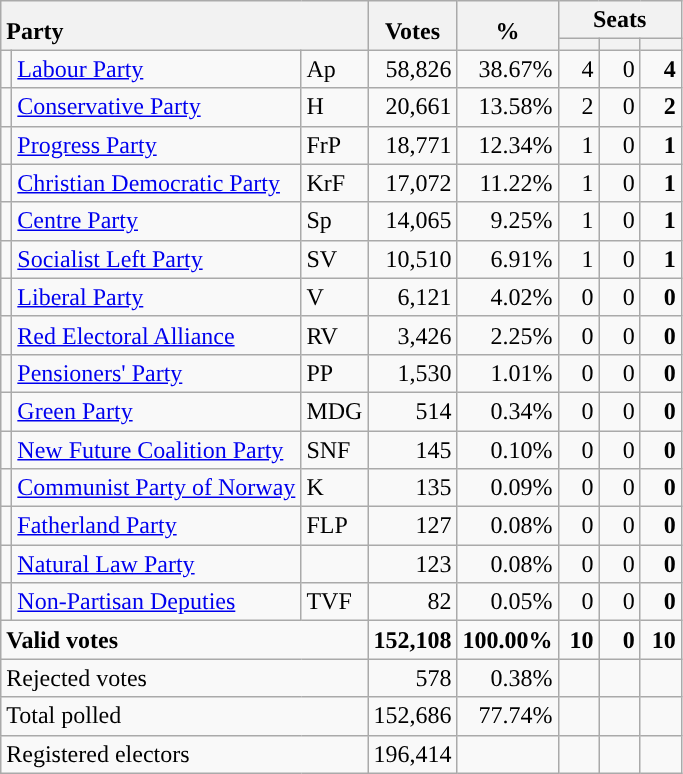<table class="wikitable" border="1" style="text-align:right;">
<tr>
<th style="text-align:left;" valign=bottom rowspan=2 colspan=3>Party</th>
<th align=center valign=bottom rowspan=2 width="50">Votes</th>
<th align=center valign=bottom rowspan=2 width="50">%</th>
<th colspan=3>Seats</th>
</tr>
<tr>
<th align=center valign=bottom width="20"><small></small></th>
<th align=center valign=bottom width="20"><small><a href='#'></a></small></th>
<th align=center valign=bottom width="20"><small></small></th>
</tr>
<tr>
<td style="color:inherit;background:"></td>
<td align=left><a href='#'>Labour Party</a></td>
<td align=left>Ap</td>
<td>58,826</td>
<td>38.67%</td>
<td>4</td>
<td>0</td>
<td><strong>4</strong></td>
</tr>
<tr>
<td style="color:inherit;background:"></td>
<td align=left><a href='#'>Conservative Party</a></td>
<td align=left>H</td>
<td>20,661</td>
<td>13.58%</td>
<td>2</td>
<td>0</td>
<td><strong>2</strong></td>
</tr>
<tr>
<td style="color:inherit;background:"></td>
<td align=left><a href='#'>Progress Party</a></td>
<td align=left>FrP</td>
<td>18,771</td>
<td>12.34%</td>
<td>1</td>
<td>0</td>
<td><strong>1</strong></td>
</tr>
<tr>
<td style="color:inherit;background:"></td>
<td align=left><a href='#'>Christian Democratic Party</a></td>
<td align=left>KrF</td>
<td>17,072</td>
<td>11.22%</td>
<td>1</td>
<td>0</td>
<td><strong>1</strong></td>
</tr>
<tr>
<td style="color:inherit;background:"></td>
<td align=left><a href='#'>Centre Party</a></td>
<td align=left>Sp</td>
<td>14,065</td>
<td>9.25%</td>
<td>1</td>
<td>0</td>
<td><strong>1</strong></td>
</tr>
<tr>
<td style="color:inherit;background:"></td>
<td align=left><a href='#'>Socialist Left Party</a></td>
<td align=left>SV</td>
<td>10,510</td>
<td>6.91%</td>
<td>1</td>
<td>0</td>
<td><strong>1</strong></td>
</tr>
<tr>
<td style="color:inherit;background:"></td>
<td align=left><a href='#'>Liberal Party</a></td>
<td align=left>V</td>
<td>6,121</td>
<td>4.02%</td>
<td>0</td>
<td>0</td>
<td><strong>0</strong></td>
</tr>
<tr>
<td style="color:inherit;background:"></td>
<td align=left><a href='#'>Red Electoral Alliance</a></td>
<td align=left>RV</td>
<td>3,426</td>
<td>2.25%</td>
<td>0</td>
<td>0</td>
<td><strong>0</strong></td>
</tr>
<tr>
<td style="color:inherit;background:"></td>
<td align=left><a href='#'>Pensioners' Party</a></td>
<td align=left>PP</td>
<td>1,530</td>
<td>1.01%</td>
<td>0</td>
<td>0</td>
<td><strong>0</strong></td>
</tr>
<tr>
<td style="color:inherit;background:"></td>
<td align=left><a href='#'>Green Party</a></td>
<td align=left>MDG</td>
<td>514</td>
<td>0.34%</td>
<td>0</td>
<td>0</td>
<td><strong>0</strong></td>
</tr>
<tr>
<td style="color:inherit;background:"></td>
<td align=left><a href='#'>New Future Coalition Party</a></td>
<td align=left>SNF</td>
<td>145</td>
<td>0.10%</td>
<td>0</td>
<td>0</td>
<td><strong>0</strong></td>
</tr>
<tr>
<td style="color:inherit;background:"></td>
<td align=left><a href='#'>Communist Party of Norway</a></td>
<td align=left>K</td>
<td>135</td>
<td>0.09%</td>
<td>0</td>
<td>0</td>
<td><strong>0</strong></td>
</tr>
<tr>
<td style="color:inherit;background:"></td>
<td align=left><a href='#'>Fatherland Party</a></td>
<td align=left>FLP</td>
<td>127</td>
<td>0.08%</td>
<td>0</td>
<td>0</td>
<td><strong>0</strong></td>
</tr>
<tr>
<td></td>
<td align=left><a href='#'>Natural Law Party</a></td>
<td align=left></td>
<td>123</td>
<td>0.08%</td>
<td>0</td>
<td>0</td>
<td><strong>0</strong></td>
</tr>
<tr>
<td></td>
<td align=left><a href='#'>Non-Partisan Deputies</a></td>
<td align=left>TVF</td>
<td>82</td>
<td>0.05%</td>
<td>0</td>
<td>0</td>
<td><strong>0</strong></td>
</tr>
<tr style="font-weight:bold">
<td align=left colspan=3>Valid votes</td>
<td>152,108</td>
<td>100.00%</td>
<td>10</td>
<td>0</td>
<td>10</td>
</tr>
<tr>
<td align=left colspan=3>Rejected votes</td>
<td>578</td>
<td>0.38%</td>
<td></td>
<td></td>
<td></td>
</tr>
<tr>
<td align=left colspan=3>Total polled</td>
<td>152,686</td>
<td>77.74%</td>
<td></td>
<td></td>
<td></td>
</tr>
<tr>
<td align=left colspan=3>Registered electors</td>
<td>196,414</td>
<td></td>
<td></td>
<td></td>
<td></td>
</tr>
</table>
